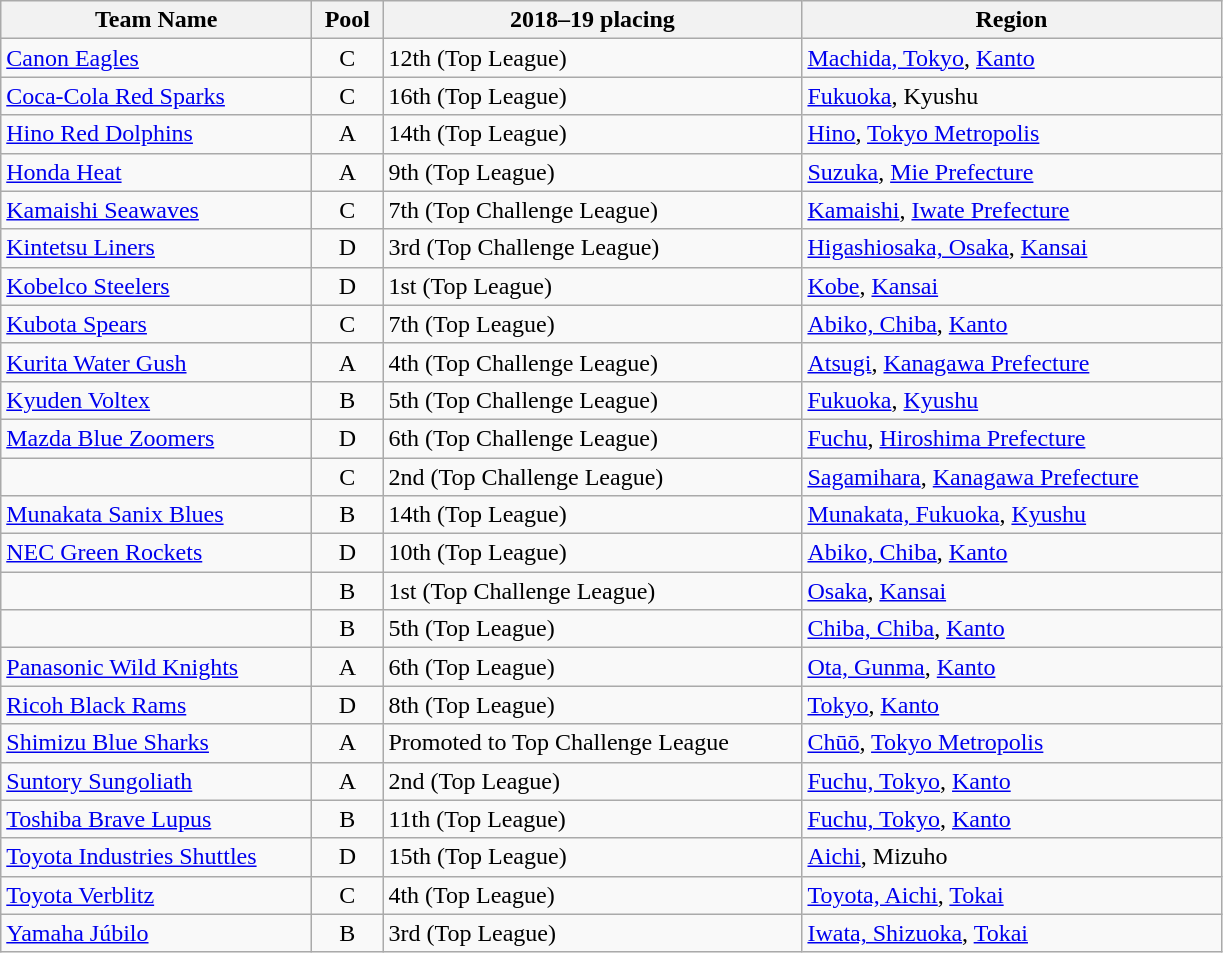<table class="wikitable" style="text-align:left; font-size:100%;">
<tr>
<th style="width:12.5em;">Team Name</th>
<th style="width:2.5em;">Pool</th>
<th style="width:17em;">2018–19 placing</th>
<th style="width:17em;">Region</th>
</tr>
<tr>
<td><a href='#'>Canon Eagles</a></td>
<td align=center>C</td>
<td>12th (Top League)</td>
<td><a href='#'>Machida, Tokyo</a>, <a href='#'>Kanto</a></td>
</tr>
<tr>
<td><a href='#'>Coca-Cola Red Sparks</a></td>
<td align=center>C</td>
<td>16th (Top League)</td>
<td><a href='#'>Fukuoka</a>, Kyushu</td>
</tr>
<tr>
<td><a href='#'>Hino Red Dolphins</a></td>
<td align=center>A</td>
<td>14th (Top League)</td>
<td><a href='#'>Hino</a>, <a href='#'>Tokyo Metropolis</a></td>
</tr>
<tr>
<td><a href='#'>Honda Heat</a></td>
<td align=center>A</td>
<td>9th (Top League)</td>
<td><a href='#'>Suzuka</a>, <a href='#'>Mie Prefecture</a></td>
</tr>
<tr>
<td><a href='#'>Kamaishi Seawaves</a></td>
<td align=center>C</td>
<td>7th (Top Challenge League)</td>
<td><a href='#'>Kamaishi</a>, <a href='#'>Iwate Prefecture</a></td>
</tr>
<tr>
<td><a href='#'>Kintetsu Liners</a></td>
<td align=center>D</td>
<td>3rd (Top Challenge League)</td>
<td><a href='#'>Higashiosaka, Osaka</a>, <a href='#'>Kansai</a></td>
</tr>
<tr>
<td><a href='#'>Kobelco Steelers</a></td>
<td align=center>D</td>
<td>1st (Top League)</td>
<td><a href='#'>Kobe</a>, <a href='#'>Kansai</a></td>
</tr>
<tr>
<td><a href='#'>Kubota Spears</a></td>
<td align=center>C</td>
<td>7th (Top League)</td>
<td><a href='#'>Abiko, Chiba</a>, <a href='#'>Kanto</a></td>
</tr>
<tr>
<td><a href='#'>Kurita Water Gush</a></td>
<td align=center>A</td>
<td>4th (Top Challenge League)</td>
<td><a href='#'>Atsugi</a>, <a href='#'>Kanagawa Prefecture</a></td>
</tr>
<tr>
<td><a href='#'>Kyuden Voltex</a></td>
<td align=center>B</td>
<td>5th (Top Challenge League)</td>
<td><a href='#'>Fukuoka</a>, <a href='#'>Kyushu</a></td>
</tr>
<tr>
<td><a href='#'>Mazda Blue Zoomers</a></td>
<td align=center>D</td>
<td>6th (Top Challenge League)</td>
<td><a href='#'>Fuchu</a>, <a href='#'>Hiroshima Prefecture</a></td>
</tr>
<tr>
<td></td>
<td align=center>C</td>
<td>2nd (Top Challenge League)</td>
<td><a href='#'>Sagamihara</a>, <a href='#'>Kanagawa Prefecture</a></td>
</tr>
<tr>
<td><a href='#'>Munakata Sanix Blues</a></td>
<td align=center>B</td>
<td>14th (Top League)</td>
<td><a href='#'>Munakata, Fukuoka</a>, <a href='#'>Kyushu</a></td>
</tr>
<tr>
<td><a href='#'>NEC Green Rockets</a></td>
<td align=center>D</td>
<td>10th (Top League)</td>
<td><a href='#'>Abiko, Chiba</a>, <a href='#'>Kanto</a></td>
</tr>
<tr>
<td></td>
<td align=center>B</td>
<td>1st (Top Challenge League)</td>
<td><a href='#'>Osaka</a>, <a href='#'>Kansai</a></td>
</tr>
<tr>
<td></td>
<td align=center>B</td>
<td>5th (Top League)</td>
<td><a href='#'>Chiba, Chiba</a>, <a href='#'>Kanto</a></td>
</tr>
<tr>
<td><a href='#'>Panasonic Wild Knights</a></td>
<td align=center>A</td>
<td>6th (Top League)</td>
<td><a href='#'>Ota, Gunma</a>, <a href='#'>Kanto</a></td>
</tr>
<tr>
<td><a href='#'>Ricoh Black Rams</a></td>
<td align=center>D</td>
<td>8th (Top League)</td>
<td><a href='#'>Tokyo</a>, <a href='#'>Kanto</a></td>
</tr>
<tr>
<td><a href='#'>Shimizu Blue Sharks</a></td>
<td align=center>A</td>
<td>Promoted to Top Challenge League</td>
<td><a href='#'>Chūō</a>, <a href='#'>Tokyo Metropolis</a></td>
</tr>
<tr>
<td><a href='#'>Suntory Sungoliath</a></td>
<td align=center>A</td>
<td>2nd (Top League)</td>
<td><a href='#'>Fuchu, Tokyo</a>, <a href='#'>Kanto</a></td>
</tr>
<tr>
<td><a href='#'>Toshiba Brave Lupus</a></td>
<td align=center>B</td>
<td>11th (Top League)</td>
<td><a href='#'>Fuchu, Tokyo</a>, <a href='#'>Kanto</a></td>
</tr>
<tr>
<td><a href='#'>Toyota Industries Shuttles</a></td>
<td align=center>D</td>
<td>15th (Top League)</td>
<td><a href='#'>Aichi</a>, Mizuho</td>
</tr>
<tr>
<td><a href='#'>Toyota Verblitz</a></td>
<td align=center>C</td>
<td>4th (Top League)</td>
<td><a href='#'>Toyota, Aichi</a>, <a href='#'>Tokai</a></td>
</tr>
<tr>
<td><a href='#'>Yamaha Júbilo</a></td>
<td align=center>B</td>
<td>3rd (Top League)</td>
<td><a href='#'>Iwata, Shizuoka</a>, <a href='#'>Tokai</a></td>
</tr>
</table>
